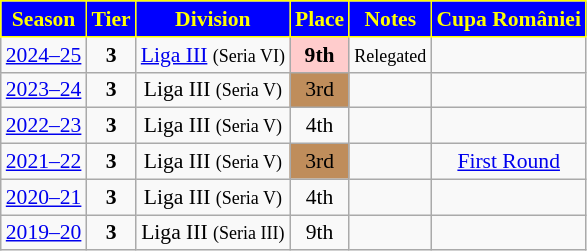<table class="wikitable" style="text-align:center; font-size:90%">
<tr>
<th style="background:#0000FF;color:#FFFF00;border:1px solid #FFFF00;">Season</th>
<th style="background:#0000FF;color:#FFFF00;border:1px solid #FFFF00;">Tier</th>
<th style="background:#0000FF;color:#FFFF00;border:1px solid #FFFF00;">Division</th>
<th style="background:#0000FF;color:#FFFF00;border:1px solid #FFFF00;">Place</th>
<th style="background:#0000FF;color:#FFFF00;border:1px solid #FFFF00;">Notes</th>
<th style="background:#0000FF;color:#FFFF00;border:1px solid #FFFF00;">Cupa României</th>
</tr>
<tr>
<td><a href='#'>2024–25</a></td>
<td><strong>3</strong></td>
<td><a href='#'>Liga III</a> <small>(Seria VI)</small></td>
<td align=center bgcolor=#FFCCCC><strong>9th</strong></td>
<td><small>Relegated</small></td>
<td></td>
</tr>
<tr>
<td><a href='#'>2023–24</a></td>
<td><strong>3</strong></td>
<td>Liga III <small>(Seria V)</small></td>
<td align=center bgcolor=#BF8D5B>3rd</td>
<td></td>
<td></td>
</tr>
<tr>
<td><a href='#'>2022–23</a></td>
<td><strong>3</strong></td>
<td>Liga III <small>(Seria V)</small></td>
<td>4th</td>
<td></td>
<td></td>
</tr>
<tr>
<td><a href='#'>2021–22</a></td>
<td><strong>3</strong></td>
<td>Liga III <small>(Seria V)</small></td>
<td align=center bgcolor=#BF8D5B>3rd</td>
<td></td>
<td><a href='#'>First Round</a></td>
</tr>
<tr>
<td><a href='#'>2020–21</a></td>
<td><strong>3</strong></td>
<td>Liga III <small>(Seria V)</small></td>
<td>4th</td>
<td></td>
<td></td>
</tr>
<tr>
<td><a href='#'>2019–20</a></td>
<td><strong>3</strong></td>
<td>Liga III <small>(Seria III)</small></td>
<td>9th</td>
<td></td>
<td></td>
</tr>
</table>
